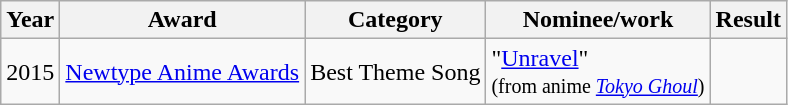<table class="wikitable">
<tr>
<th>Year</th>
<th>Award</th>
<th>Category</th>
<th>Nominee/work</th>
<th>Result</th>
</tr>
<tr>
<td align="center">2015</td>
<td><a href='#'>Newtype Anime Awards</a></td>
<td>Best Theme Song</td>
<td>"<a href='#'>Unravel</a>" <br><small>(from anime <em><a href='#'>Tokyo Ghoul</a></em>)</small></td>
<td></td>
</tr>
</table>
